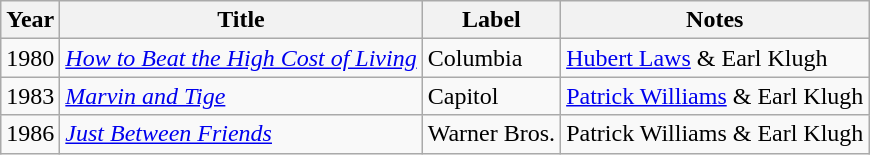<table class="wikitable">
<tr style="text-align:center;">
<th>Year</th>
<th>Title</th>
<th>Label</th>
<th>Notes</th>
</tr>
<tr>
<td>1980</td>
<td><em><a href='#'>How to Beat the High Cost of Living</a></em></td>
<td>Columbia</td>
<td><a href='#'>Hubert Laws</a> & Earl Klugh</td>
</tr>
<tr>
<td>1983</td>
<td><em><a href='#'>Marvin and Tige</a></em></td>
<td>Capitol</td>
<td><a href='#'>Patrick Williams</a> & Earl Klugh</td>
</tr>
<tr>
<td>1986</td>
<td><em><a href='#'>Just Between Friends</a></em></td>
<td>Warner Bros.</td>
<td>Patrick Williams & Earl Klugh</td>
</tr>
</table>
